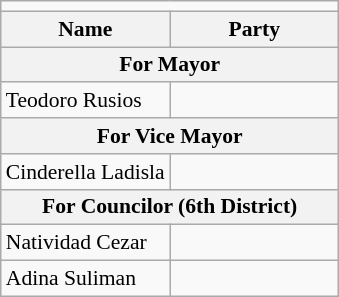<table class=wikitable style="font-size:90%">
<tr>
<td colspan=4 bgcolor=></td>
</tr>
<tr>
<th width=50%>Name</th>
<th colspan=2>Party</th>
</tr>
<tr>
<th colspan=3>For Mayor</th>
</tr>
<tr>
<td>Teodoro Rusios</td>
<td></td>
</tr>
<tr>
<th colspan=3>For Vice Mayor</th>
</tr>
<tr>
<td>Cinderella Ladisla</td>
<td></td>
</tr>
<tr>
<th colspan=3>For Councilor (6th District)</th>
</tr>
<tr>
<td>Natividad Cezar</td>
<td></td>
</tr>
<tr>
<td>Adina Suliman</td>
<td></td>
</tr>
</table>
